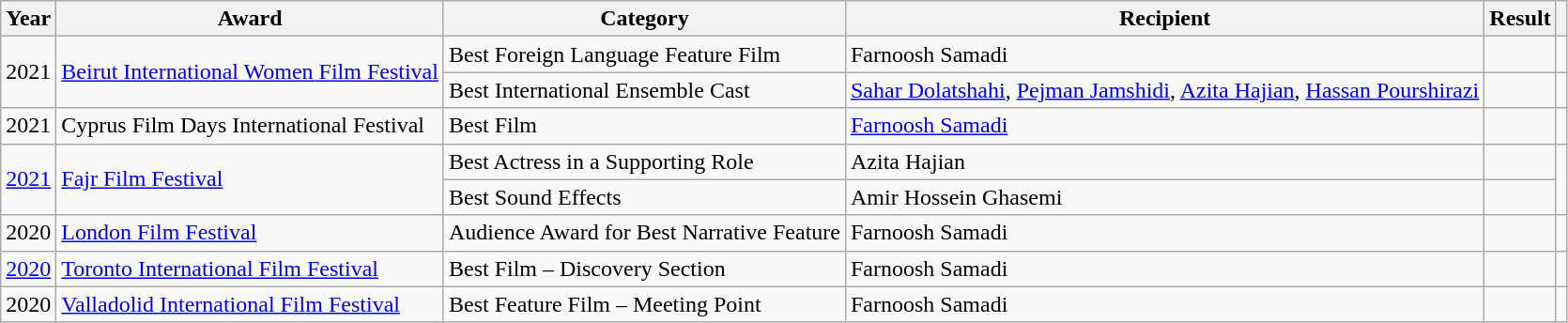<table class="wikitable">
<tr>
<th>Year</th>
<th>Award</th>
<th>Category</th>
<th>Recipient</th>
<th>Result</th>
<th></th>
</tr>
<tr>
<td rowspan="2">2021</td>
<td rowspan="2"><a href='#'>Beirut International Women Film Festival</a></td>
<td>Best Foreign Language Feature Film</td>
<td>Farnoosh Samadi</td>
<td></td>
<td></td>
</tr>
<tr>
<td>Best International Ensemble Cast</td>
<td><a href='#'>Sahar Dolatshahi</a>, <a href='#'>Pejman Jamshidi</a>, <a href='#'>Azita Hajian</a>, <a href='#'>Hassan Pourshirazi</a></td>
<td></td>
<td></td>
</tr>
<tr>
<td>2021</td>
<td>Cyprus Film Days International Festival</td>
<td>Best Film</td>
<td><a href='#'>Farnoosh Samadi</a></td>
<td></td>
<td></td>
</tr>
<tr>
<td rowspan="2"><a href='#'>2021</a></td>
<td rowspan="2"><a href='#'>Fajr Film Festival</a></td>
<td>Best Actress in a Supporting Role</td>
<td>Azita Hajian</td>
<td></td>
<td rowspan="2"></td>
</tr>
<tr>
<td>Best Sound Effects</td>
<td>Amir Hossein Ghasemi</td>
<td></td>
</tr>
<tr>
<td>2020</td>
<td><a href='#'>London Film Festival</a></td>
<td>Audience Award for Best Narrative Feature</td>
<td>Farnoosh Samadi</td>
<td></td>
<td></td>
</tr>
<tr>
<td><a href='#'>2020</a></td>
<td><a href='#'>Toronto International Film Festival</a></td>
<td>Best Film – Discovery Section</td>
<td>Farnoosh Samadi</td>
<td></td>
<td></td>
</tr>
<tr>
<td>2020</td>
<td><a href='#'>Valladolid International Film Festival</a></td>
<td>Best Feature Film – Meeting Point</td>
<td>Farnoosh Samadi</td>
<td></td>
<td></td>
</tr>
</table>
